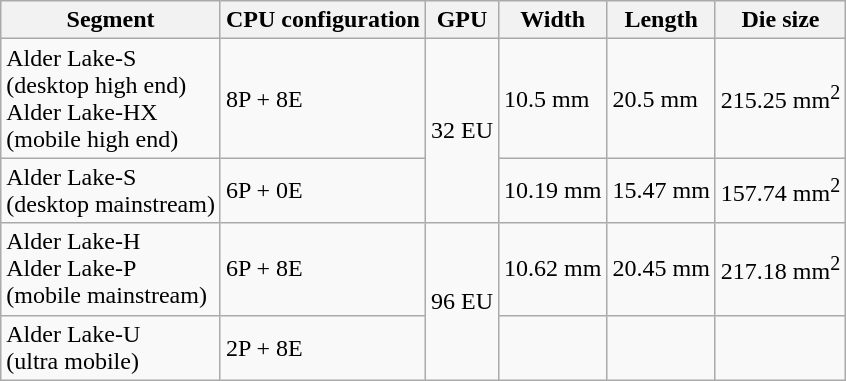<table class="wikitable">
<tr>
<th>Segment</th>
<th>CPU configuration</th>
<th>GPU</th>
<th>Width</th>
<th>Length</th>
<th>Die size</th>
</tr>
<tr>
<td>Alder Lake-S<br>(desktop high end)<br>Alder Lake-HX<br>(mobile high end)</td>
<td>8P + 8E</td>
<td rowspan="2">32 EU</td>
<td>10.5 mm</td>
<td>20.5 mm</td>
<td>215.25 mm<sup>2</sup></td>
</tr>
<tr>
<td>Alder Lake-S<br>(desktop mainstream)</td>
<td>6P + 0E</td>
<td>10.19 mm</td>
<td>15.47 mm</td>
<td>157.74 mm<sup>2</sup></td>
</tr>
<tr>
<td>Alder Lake-H<br>Alder Lake-P<br>(mobile mainstream)</td>
<td>6P + 8E</td>
<td rowspan="2">96 EU</td>
<td>10.62 mm</td>
<td>20.45 mm</td>
<td>217.18 mm<sup>2</sup></td>
</tr>
<tr>
<td>Alder Lake-U<br>(ultra mobile)</td>
<td>2P + 8E</td>
<td></td>
<td></td>
<td></td>
</tr>
</table>
